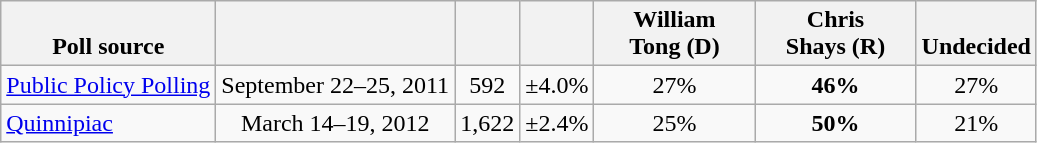<table class="wikitable" style="text-align:center">
<tr valign= bottom>
<th>Poll source</th>
<th></th>
<th></th>
<th></th>
<th style="width:100px;">William<br>Tong (D)</th>
<th style="width:100px;">Chris<br>Shays (R)</th>
<th>Undecided</th>
</tr>
<tr>
<td align=left><a href='#'>Public Policy Polling</a></td>
<td>September 22–25, 2011</td>
<td>592</td>
<td>±4.0%</td>
<td>27%</td>
<td><strong>46%</strong></td>
<td>27%</td>
</tr>
<tr>
<td align=left><a href='#'>Quinnipiac</a></td>
<td>March 14–19, 2012</td>
<td>1,622</td>
<td>±2.4%</td>
<td>25%</td>
<td><strong>50%</strong></td>
<td>21%</td>
</tr>
</table>
